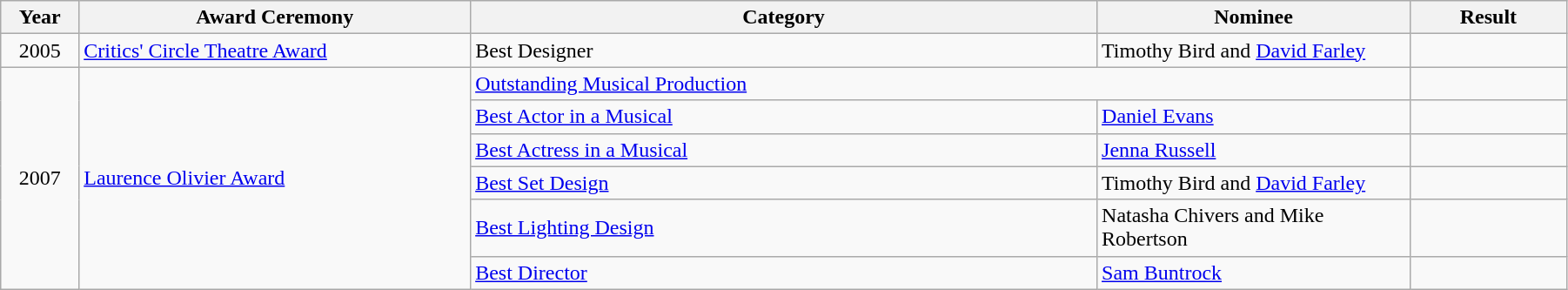<table class="wikitable" width="95%">
<tr>
<th width="5%">Year</th>
<th width="25%">Award Ceremony</th>
<th width="40%">Category</th>
<th width="20%">Nominee</th>
<th width="10%">Result</th>
</tr>
<tr>
<td align="center" align="center">2005</td>
<td><a href='#'>Critics' Circle Theatre Award</a></td>
<td>Best Designer</td>
<td>Timothy Bird and <a href='#'>David Farley</a></td>
<td></td>
</tr>
<tr>
<td rowspan="6" align="center">2007</td>
<td rowspan="6"><a href='#'>Laurence Olivier Award</a></td>
<td colspan="2"><a href='#'>Outstanding Musical Production</a></td>
<td></td>
</tr>
<tr>
<td><a href='#'>Best Actor in a Musical</a></td>
<td><a href='#'>Daniel Evans</a></td>
<td></td>
</tr>
<tr>
<td><a href='#'>Best Actress in a Musical</a></td>
<td><a href='#'>Jenna Russell</a></td>
<td></td>
</tr>
<tr>
<td><a href='#'>Best Set Design</a></td>
<td>Timothy Bird and <a href='#'>David Farley</a></td>
<td></td>
</tr>
<tr>
<td><a href='#'>Best Lighting Design</a></td>
<td>Natasha Chivers and Mike Robertson</td>
<td></td>
</tr>
<tr>
<td><a href='#'>Best Director</a></td>
<td><a href='#'>Sam Buntrock</a></td>
<td></td>
</tr>
</table>
